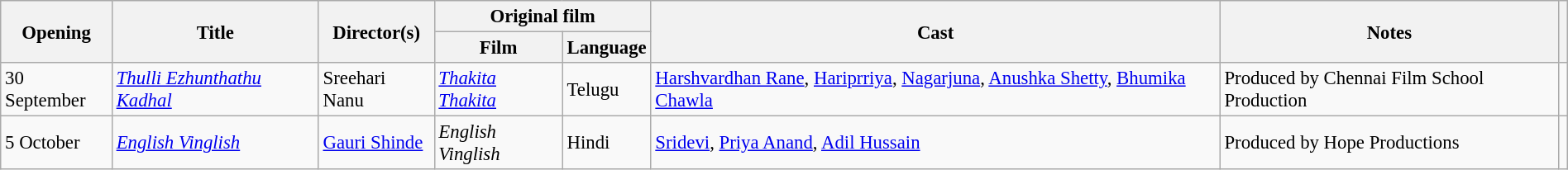<table class="wikitable sortable"  style="width:100%; font-size:95%;">
<tr>
<th scope="col" rowspan="2">Opening</th>
<th scope="col" rowspan="2">Title</th>
<th scope="col" rowspan="2">Director(s)</th>
<th scope="col" colspan="2">Original film</th>
<th scope="col" rowspan="2">Cast</th>
<th scope="col" rowspan="2">Notes</th>
<th scope="col" rowspan="2" class="unsortable"></th>
</tr>
<tr>
<th scope="col">Film</th>
<th scope="col">Language</th>
</tr>
<tr>
<td>30 September</td>
<td><em><a href='#'>Thulli Ezhunthathu Kadhal</a></em></td>
<td>Sreehari Nanu</td>
<td><em><a href='#'>Thakita Thakita</a></em></td>
<td>Telugu</td>
<td><a href='#'>Harshvardhan Rane</a>, <a href='#'>Hariprriya</a>, <a href='#'>Nagarjuna</a>, <a href='#'>Anushka Shetty</a>, <a href='#'>Bhumika Chawla</a></td>
<td>Produced by Chennai Film School Production</td>
<td></td>
</tr>
<tr>
<td>5 October</td>
<td><em><a href='#'>English Vinglish</a></em></td>
<td><a href='#'>Gauri Shinde</a></td>
<td><em>English Vinglish</em></td>
<td>Hindi</td>
<td><a href='#'>Sridevi</a>, <a href='#'>Priya Anand</a>, <a href='#'>Adil Hussain</a></td>
<td>Produced by Hope Productions</td>
<td></td>
</tr>
</table>
